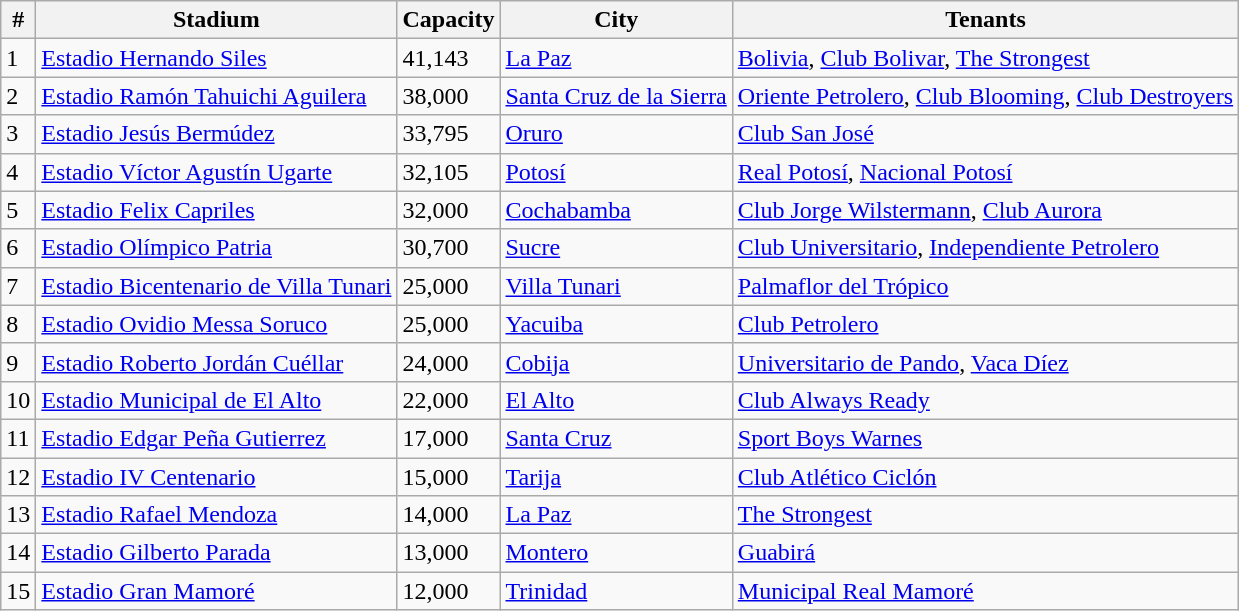<table class="wikitable sortable">
<tr>
<th>#</th>
<th>Stadium</th>
<th>Capacity</th>
<th>City</th>
<th>Tenants</th>
</tr>
<tr>
<td>1</td>
<td><a href='#'>Estadio Hernando Siles</a></td>
<td>41,143</td>
<td><a href='#'>La Paz</a></td>
<td><a href='#'>Bolivia</a>, <a href='#'>Club Bolivar</a>, <a href='#'>The Strongest</a></td>
</tr>
<tr>
<td>2</td>
<td><a href='#'>Estadio Ramón Tahuichi Aguilera</a></td>
<td>38,000</td>
<td><a href='#'>Santa Cruz de la Sierra</a></td>
<td><a href='#'>Oriente Petrolero</a>, <a href='#'>Club Blooming</a>, <a href='#'>Club Destroyers</a></td>
</tr>
<tr>
<td>3</td>
<td><a href='#'>Estadio Jesús Bermúdez</a></td>
<td>33,795</td>
<td><a href='#'>Oruro</a></td>
<td><a href='#'>Club San José</a></td>
</tr>
<tr>
<td>4</td>
<td><a href='#'>Estadio Víctor Agustín Ugarte</a></td>
<td>32,105</td>
<td><a href='#'>Potosí</a></td>
<td><a href='#'>Real Potosí</a>, <a href='#'>Nacional Potosí</a></td>
</tr>
<tr>
<td>5</td>
<td><a href='#'>Estadio Felix Capriles</a></td>
<td>32,000</td>
<td><a href='#'>Cochabamba</a></td>
<td><a href='#'>Club Jorge Wilstermann</a>, <a href='#'>Club Aurora</a></td>
</tr>
<tr>
<td>6</td>
<td><a href='#'>Estadio Olímpico Patria</a></td>
<td>30,700</td>
<td><a href='#'>Sucre</a></td>
<td><a href='#'>Club Universitario</a>, <a href='#'>Independiente Petrolero</a></td>
</tr>
<tr>
<td>7</td>
<td><a href='#'>Estadio Bicentenario de Villa Tunari</a></td>
<td>25,000</td>
<td><a href='#'>Villa Tunari</a></td>
<td><a href='#'>Palmaflor del Trópico</a></td>
</tr>
<tr>
<td>8</td>
<td><a href='#'>Estadio Ovidio Messa Soruco</a></td>
<td>25,000</td>
<td><a href='#'>Yacuiba</a></td>
<td><a href='#'>Club Petrolero</a></td>
</tr>
<tr>
<td>9</td>
<td><a href='#'>Estadio Roberto Jordán Cuéllar</a></td>
<td>24,000</td>
<td><a href='#'>Cobija</a></td>
<td><a href='#'>Universitario de Pando</a>, <a href='#'>Vaca Díez</a></td>
</tr>
<tr>
<td>10</td>
<td><a href='#'>Estadio Municipal de El Alto</a></td>
<td>22,000</td>
<td><a href='#'>El Alto</a></td>
<td><a href='#'>Club Always Ready</a></td>
</tr>
<tr>
<td>11</td>
<td><a href='#'>Estadio Edgar Peña Gutierrez</a></td>
<td>17,000</td>
<td><a href='#'>Santa Cruz</a></td>
<td><a href='#'>Sport Boys Warnes</a></td>
</tr>
<tr>
<td>12</td>
<td><a href='#'>Estadio IV Centenario</a></td>
<td>15,000</td>
<td><a href='#'>Tarija</a></td>
<td><a href='#'>Club Atlético Ciclón</a></td>
</tr>
<tr>
<td>13</td>
<td><a href='#'>Estadio Rafael Mendoza</a></td>
<td>14,000</td>
<td><a href='#'>La Paz</a></td>
<td><a href='#'>The Strongest</a></td>
</tr>
<tr>
<td>14</td>
<td><a href='#'>Estadio Gilberto Parada</a></td>
<td>13,000</td>
<td><a href='#'>Montero</a></td>
<td><a href='#'>Guabirá</a></td>
</tr>
<tr>
<td>15</td>
<td><a href='#'>Estadio Gran Mamoré</a></td>
<td>12,000</td>
<td><a href='#'>Trinidad</a></td>
<td><a href='#'>Municipal Real Mamoré</a></td>
</tr>
</table>
